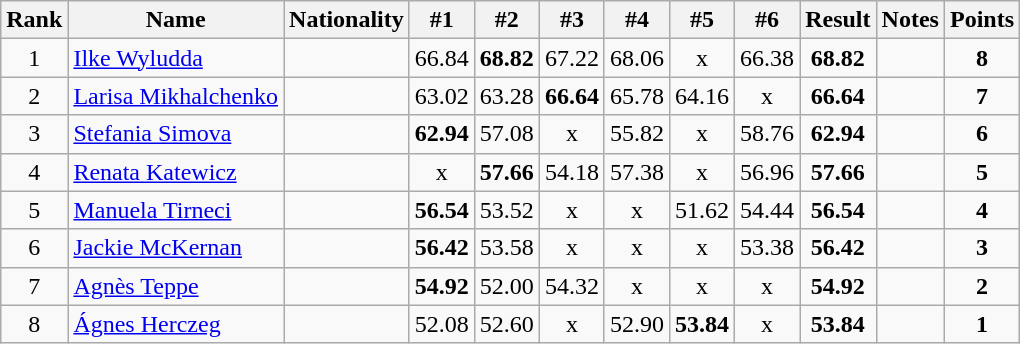<table class="wikitable sortable" style="text-align:center">
<tr>
<th>Rank</th>
<th>Name</th>
<th>Nationality</th>
<th>#1</th>
<th>#2</th>
<th>#3</th>
<th>#4</th>
<th>#5</th>
<th>#6</th>
<th>Result</th>
<th>Notes</th>
<th>Points</th>
</tr>
<tr>
<td>1</td>
<td align=left><a href='#'>Ilke Wyludda</a></td>
<td align=left></td>
<td>66.84</td>
<td><strong>68.82</strong></td>
<td>67.22</td>
<td>68.06</td>
<td>x</td>
<td>66.38</td>
<td><strong>68.82</strong></td>
<td></td>
<td><strong>8</strong></td>
</tr>
<tr>
<td>2</td>
<td align=left><a href='#'>Larisa Mikhalchenko</a></td>
<td align=left></td>
<td>63.02</td>
<td>63.28</td>
<td><strong>66.64</strong></td>
<td>65.78</td>
<td>64.16</td>
<td>x</td>
<td><strong>66.64</strong></td>
<td></td>
<td><strong>7</strong></td>
</tr>
<tr>
<td>3</td>
<td align=left><a href='#'>Stefania Simova</a></td>
<td align=left></td>
<td><strong>62.94</strong></td>
<td>57.08</td>
<td>x</td>
<td>55.82</td>
<td>x</td>
<td>58.76</td>
<td><strong>62.94</strong></td>
<td></td>
<td><strong>6</strong></td>
</tr>
<tr>
<td>4</td>
<td align=left><a href='#'>Renata Katewicz</a></td>
<td align=left></td>
<td>x</td>
<td><strong>57.66</strong></td>
<td>54.18</td>
<td>57.38</td>
<td>x</td>
<td>56.96</td>
<td><strong>57.66</strong></td>
<td></td>
<td><strong>5</strong></td>
</tr>
<tr>
<td>5</td>
<td align=left><a href='#'>Manuela Tirneci</a></td>
<td align=left></td>
<td><strong>56.54</strong></td>
<td>53.52</td>
<td>x</td>
<td>x</td>
<td>51.62</td>
<td>54.44</td>
<td><strong>56.54</strong></td>
<td></td>
<td><strong>4</strong></td>
</tr>
<tr>
<td>6</td>
<td align=left><a href='#'>Jackie McKernan</a></td>
<td align=left></td>
<td><strong>56.42</strong></td>
<td>53.58</td>
<td>x</td>
<td>x</td>
<td>x</td>
<td>53.38</td>
<td><strong>56.42</strong></td>
<td></td>
<td><strong>3</strong></td>
</tr>
<tr>
<td>7</td>
<td align=left><a href='#'>Agnès Teppe</a></td>
<td align=left></td>
<td><strong>54.92</strong></td>
<td>52.00</td>
<td>54.32</td>
<td>x</td>
<td>x</td>
<td>x</td>
<td><strong>54.92</strong></td>
<td></td>
<td><strong>2</strong></td>
</tr>
<tr>
<td>8</td>
<td align=left><a href='#'>Ágnes Herczeg</a></td>
<td align=left></td>
<td>52.08</td>
<td>52.60</td>
<td>x</td>
<td>52.90</td>
<td><strong>53.84</strong></td>
<td>x</td>
<td><strong>53.84</strong></td>
<td></td>
<td><strong>1</strong></td>
</tr>
</table>
